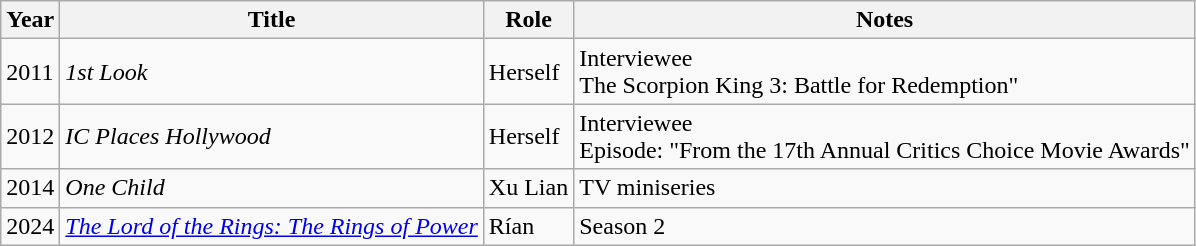<table class="wikitable sortable">
<tr>
<th>Year</th>
<th>Title</th>
<th>Role</th>
<th class="">Notes</th>
</tr>
<tr>
<td>2011</td>
<td><em>1st Look</em></td>
<td>Herself</td>
<td>Interviewee<br>The Scorpion King 3: Battle for Redemption"</td>
</tr>
<tr>
<td>2012</td>
<td><em>IC Places Hollywood</em></td>
<td>Herself</td>
<td>Interviewee<br>Episode: "From the 17th Annual Critics Choice Movie Awards"</td>
</tr>
<tr>
<td>2014</td>
<td><em>One Child</em></td>
<td>Xu Lian</td>
<td>TV miniseries</td>
</tr>
<tr>
<td>2024</td>
<td><em><a href='#'>The Lord of the Rings: The Rings of Power</a></em></td>
<td>Rían</td>
<td>Season 2</td>
</tr>
</table>
